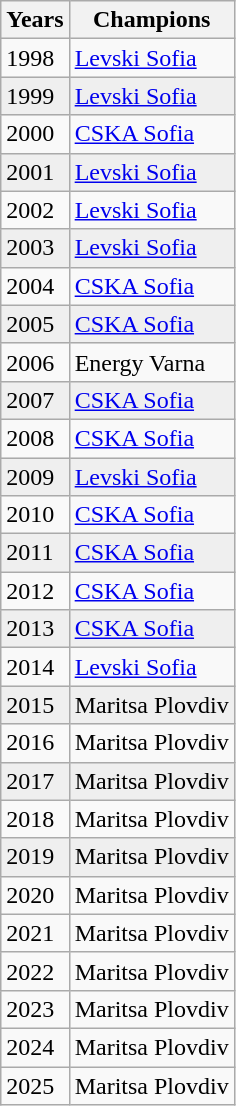<table class="wikitable" style="display:inline-table;">
<tr>
<th>Years</th>
<th>Champions</th>
</tr>
<tr>
<td>1998</td>
<td><a href='#'>Levski Sofia</a></td>
</tr>
<tr style="background:#EFEFEF">
<td>1999</td>
<td><a href='#'>Levski Sofia</a></td>
</tr>
<tr>
<td>2000</td>
<td><a href='#'>CSKA Sofia</a></td>
</tr>
<tr style="background:#EFEFEF">
<td>2001</td>
<td><a href='#'>Levski Sofia</a></td>
</tr>
<tr>
<td>2002</td>
<td><a href='#'>Levski Sofia</a></td>
</tr>
<tr style="background:#EFEFEF">
<td>2003</td>
<td><a href='#'>Levski Sofia</a></td>
</tr>
<tr>
<td>2004</td>
<td><a href='#'>CSKA Sofia</a></td>
</tr>
<tr style="background:#EFEFEF">
<td>2005</td>
<td><a href='#'>CSKA Sofia</a></td>
</tr>
<tr>
<td>2006</td>
<td>Energy Varna</td>
</tr>
<tr style="background:#EFEFEF">
<td>2007</td>
<td><a href='#'>CSKA Sofia</a></td>
</tr>
<tr>
<td>2008</td>
<td><a href='#'>CSKA Sofia</a></td>
</tr>
<tr style="background:#EFEFEF">
<td>2009</td>
<td><a href='#'>Levski Sofia</a></td>
</tr>
<tr>
<td>2010</td>
<td><a href='#'>CSKA Sofia</a></td>
</tr>
<tr style="background:#EFEFEF">
<td>2011</td>
<td><a href='#'>CSKA Sofia</a></td>
</tr>
<tr>
<td>2012</td>
<td><a href='#'>CSKA Sofia</a></td>
</tr>
<tr style="background:#EFEFEF">
<td>2013</td>
<td><a href='#'>CSKA Sofia</a></td>
</tr>
<tr>
<td>2014</td>
<td><a href='#'>Levski Sofia</a></td>
</tr>
<tr style="background:#EFEFEF">
<td>2015</td>
<td>Maritsa Plovdiv</td>
</tr>
<tr>
<td>2016</td>
<td>Maritsa Plovdiv</td>
</tr>
<tr style="background:#EFEFEF">
<td>2017</td>
<td>Maritsa Plovdiv</td>
</tr>
<tr>
<td>2018</td>
<td>Maritsa Plovdiv</td>
</tr>
<tr style="background:#EFEFEF">
<td>2019</td>
<td>Maritsa Plovdiv</td>
</tr>
<tr>
<td>2020</td>
<td>Maritsa Plovdiv</td>
</tr>
<tr>
<td>2021</td>
<td>Maritsa Plovdiv</td>
</tr>
<tr>
<td>2022</td>
<td>Maritsa Plovdiv</td>
</tr>
<tr>
<td>2023</td>
<td>Maritsa Plovdiv</td>
</tr>
<tr>
<td>2024</td>
<td>Maritsa Plovdiv</td>
</tr>
<tr>
<td>2025</td>
<td>Maritsa Plovdiv</td>
</tr>
</table>
